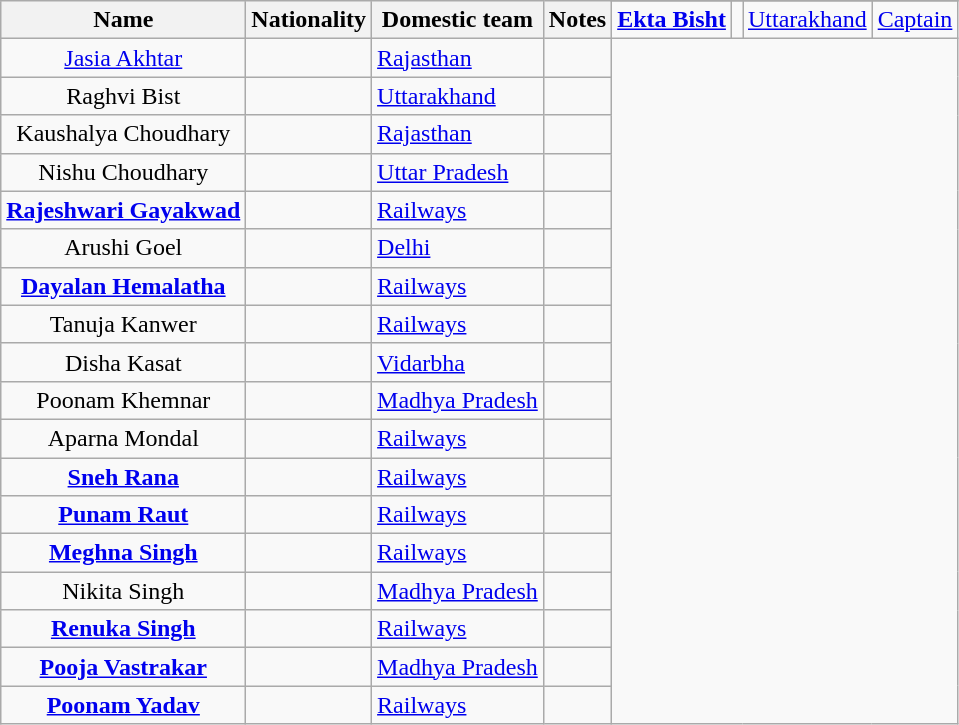<table class="wikitable sortable">
<tr>
<th scope="col" rowspan="2">Name</th>
<th scope="col" rowspan="2">Nationality</th>
<th scope="col" rowspan="2">Domestic team</th>
<th scope="col" rowspan="2">Notes</th>
</tr>
<tr>
<td style="text-align:center"><strong><a href='#'>Ekta Bisht</a></strong></td>
<td></td>
<td><a href='#'>Uttarakhand</a></td>
<td><a href='#'>Captain</a></td>
</tr>
<tr>
<td style="text-align:center"><a href='#'>Jasia Akhtar</a></td>
<td></td>
<td><a href='#'>Rajasthan</a></td>
<td></td>
</tr>
<tr>
<td style="text-align:center">Raghvi Bist</td>
<td></td>
<td><a href='#'>Uttarakhand</a></td>
<td></td>
</tr>
<tr>
<td style="text-align:center">Kaushalya Choudhary</td>
<td></td>
<td><a href='#'>Rajasthan</a></td>
<td></td>
</tr>
<tr>
<td style="text-align:center">Nishu Choudhary</td>
<td></td>
<td><a href='#'>Uttar Pradesh</a></td>
<td></td>
</tr>
<tr>
<td style="text-align:center"><strong><a href='#'>Rajeshwari Gayakwad</a></strong></td>
<td></td>
<td><a href='#'>Railways</a></td>
<td></td>
</tr>
<tr>
<td style="text-align:center">Arushi Goel</td>
<td></td>
<td><a href='#'>Delhi</a></td>
<td></td>
</tr>
<tr>
<td style="text-align:center"><strong><a href='#'>Dayalan Hemalatha</a></strong></td>
<td></td>
<td><a href='#'>Railways</a></td>
<td></td>
</tr>
<tr>
<td style="text-align:center">Tanuja Kanwer</td>
<td></td>
<td><a href='#'>Railways</a></td>
<td></td>
</tr>
<tr>
<td style="text-align:center">Disha Kasat</td>
<td></td>
<td><a href='#'>Vidarbha</a></td>
<td></td>
</tr>
<tr>
<td style="text-align:center">Poonam Khemnar</td>
<td></td>
<td><a href='#'>Madhya Pradesh</a></td>
<td></td>
</tr>
<tr>
<td style="text-align:center">Aparna Mondal</td>
<td></td>
<td><a href='#'>Railways</a></td>
<td></td>
</tr>
<tr>
<td style="text-align:center"><strong><a href='#'>Sneh Rana</a></strong></td>
<td></td>
<td><a href='#'>Railways</a></td>
<td></td>
</tr>
<tr>
<td style="text-align:center"><strong><a href='#'>Punam Raut</a></strong></td>
<td></td>
<td><a href='#'>Railways</a></td>
<td></td>
</tr>
<tr>
<td style="text-align:center"><strong><a href='#'>Meghna Singh</a></strong></td>
<td></td>
<td><a href='#'>Railways</a></td>
<td></td>
</tr>
<tr>
<td style="text-align:center">Nikita Singh</td>
<td></td>
<td><a href='#'>Madhya Pradesh</a></td>
<td></td>
</tr>
<tr>
<td style="text-align:center"><strong><a href='#'>Renuka Singh</a></strong></td>
<td></td>
<td><a href='#'>Railways</a></td>
<td></td>
</tr>
<tr>
<td style="text-align:center"><strong><a href='#'>Pooja Vastrakar</a></strong></td>
<td></td>
<td><a href='#'>Madhya Pradesh</a></td>
<td></td>
</tr>
<tr>
<td style="text-align:center"><strong><a href='#'>Poonam Yadav</a></strong></td>
<td></td>
<td><a href='#'>Railways</a></td>
<td></td>
</tr>
</table>
